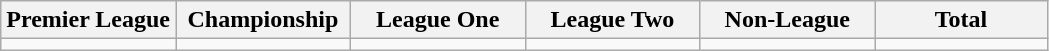<table class="wikitable">
<tr>
<th width="16.7%">Premier League</th>
<th width="16.7%">Championship</th>
<th width="16.7%">League One</th>
<th width="16.7%">League Two</th>
<th width="16.7%">Non-League</th>
<th width="16.7%">Total</th>
</tr>
<tr>
<td></td>
<td></td>
<td></td>
<td></td>
<td></td>
<td></td>
</tr>
</table>
